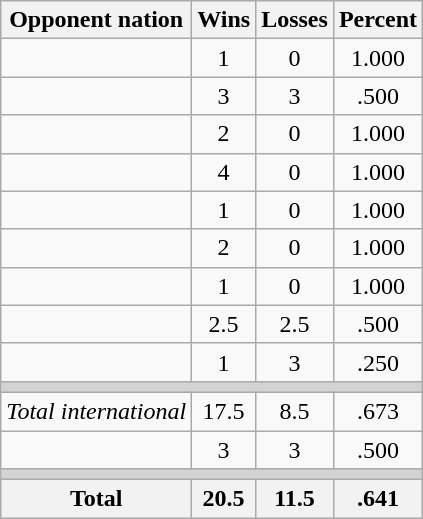<table class=wikitable>
<tr>
<th>Opponent nation</th>
<th>Wins</th>
<th>Losses</th>
<th>Percent</th>
</tr>
<tr align=center>
<td align=left></td>
<td>1</td>
<td>0</td>
<td>1.000</td>
</tr>
<tr align=center>
<td align=left></td>
<td>3</td>
<td>3</td>
<td>.500</td>
</tr>
<tr align=center>
<td align=left></td>
<td>2</td>
<td>0</td>
<td>1.000</td>
</tr>
<tr align=center>
<td align=left></td>
<td>4</td>
<td>0</td>
<td>1.000</td>
</tr>
<tr align=center>
<td align=left></td>
<td>1</td>
<td>0</td>
<td>1.000</td>
</tr>
<tr align=center>
<td align=left></td>
<td>2</td>
<td>0</td>
<td>1.000</td>
</tr>
<tr align=center>
<td align=left></td>
<td>1</td>
<td>0</td>
<td>1.000</td>
</tr>
<tr align=center>
<td align=left></td>
<td>2.5</td>
<td>2.5</td>
<td>.500</td>
</tr>
<tr align=center>
<td align=left></td>
<td>1</td>
<td>3</td>
<td>.250</td>
</tr>
<tr>
<td colspan=4 bgcolor=lightgray></td>
</tr>
<tr align=center>
<td align=left><em>Total international</em></td>
<td>17.5</td>
<td>8.5</td>
<td>.673</td>
</tr>
<tr align=center>
<td align=left></td>
<td>3</td>
<td>3</td>
<td>.500</td>
</tr>
<tr>
<td colspan=4 bgcolor=lightgray></td>
</tr>
<tr>
<th>Total</th>
<th>20.5</th>
<th>11.5</th>
<th>.641</th>
</tr>
</table>
